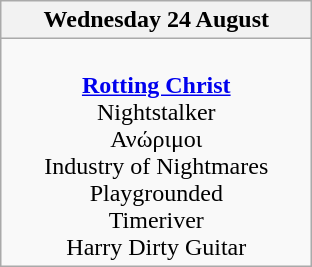<table class="wikitable">
<tr>
<th>Wednesday 24 August</th>
</tr>
<tr>
<td valign="top" align="center" width=200><br><strong><a href='#'>Rotting Christ</a></strong>
<br>Nightstalker 
<br>Ανώριμοι
<br>Industry of Nightmares
<br>Playgrounded
<br>Timeriver
<br>Harry Dirty Guitar</td>
</tr>
</table>
